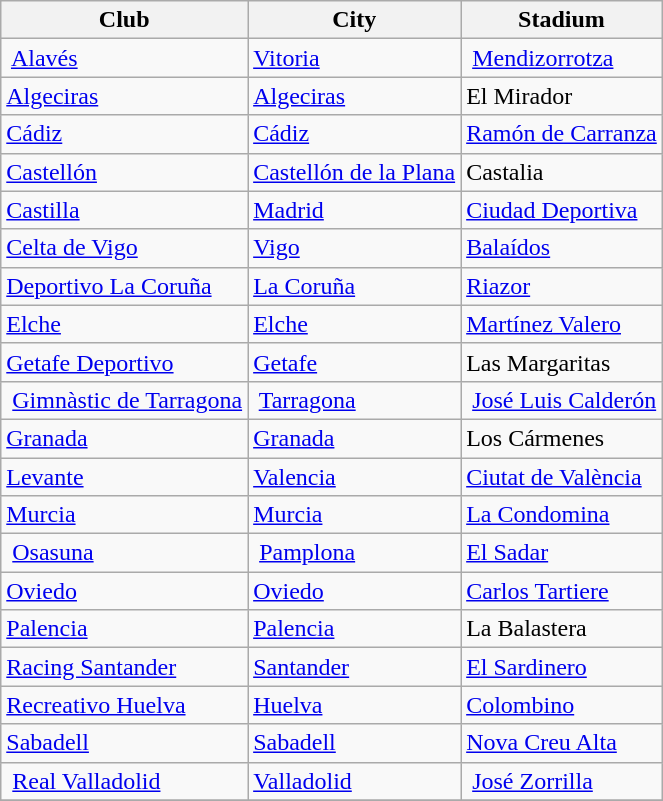<table class="wikitable sortable" style="text-align: left;">
<tr>
<th>Club</th>
<th>City</th>
<th>Stadium</th>
</tr>
<tr>
<td> <a href='#'>Alavés</a></td>
<td><a href='#'>Vitoria</a></td>
<td> <a href='#'>Mendizorrotza</a></td>
</tr>
<tr>
<td><a href='#'>Algeciras</a></td>
<td><a href='#'>Algeciras</a></td>
<td>El Mirador</td>
</tr>
<tr>
<td><a href='#'>Cádiz</a></td>
<td><a href='#'>Cádiz</a></td>
<td><a href='#'>Ramón de Carranza</a></td>
</tr>
<tr>
<td><a href='#'>Castellón</a></td>
<td><a href='#'>Castellón de la Plana</a></td>
<td>Castalia</td>
</tr>
<tr>
<td><a href='#'>Castilla</a></td>
<td><a href='#'>Madrid</a></td>
<td><a href='#'>Ciudad Deportiva</a></td>
</tr>
<tr>
<td><a href='#'>Celta de Vigo</a></td>
<td><a href='#'>Vigo</a></td>
<td><a href='#'>Balaídos</a></td>
</tr>
<tr>
<td><a href='#'>Deportivo La Coruña</a></td>
<td><a href='#'>La Coruña</a></td>
<td><a href='#'>Riazor</a></td>
</tr>
<tr>
<td><a href='#'>Elche</a></td>
<td><a href='#'>Elche</a></td>
<td><a href='#'>Martínez Valero</a></td>
</tr>
<tr>
<td><a href='#'>Getafe Deportivo</a></td>
<td><a href='#'>Getafe</a></td>
<td>Las Margaritas</td>
</tr>
<tr>
<td> <a href='#'>Gimnàstic de Tarragona</a></td>
<td> <a href='#'>Tarragona</a></td>
<td> <a href='#'>José Luis Calderón</a></td>
</tr>
<tr>
<td><a href='#'>Granada</a></td>
<td><a href='#'>Granada</a></td>
<td>Los Cármenes</td>
</tr>
<tr>
<td><a href='#'>Levante</a></td>
<td><a href='#'>Valencia</a></td>
<td><a href='#'>Ciutat de València</a></td>
</tr>
<tr>
<td><a href='#'>Murcia</a></td>
<td><a href='#'>Murcia</a></td>
<td><a href='#'>La Condomina</a></td>
</tr>
<tr>
<td> <a href='#'>Osasuna</a></td>
<td> <a href='#'>Pamplona</a></td>
<td><a href='#'>El Sadar</a></td>
</tr>
<tr>
<td><a href='#'>Oviedo</a></td>
<td><a href='#'>Oviedo</a></td>
<td><a href='#'>Carlos Tartiere</a></td>
</tr>
<tr>
<td><a href='#'>Palencia</a></td>
<td><a href='#'>Palencia</a></td>
<td>La Balastera</td>
</tr>
<tr>
<td><a href='#'>Racing Santander</a></td>
<td><a href='#'>Santander</a></td>
<td><a href='#'>El Sardinero</a></td>
</tr>
<tr>
<td><a href='#'>Recreativo Huelva</a></td>
<td><a href='#'>Huelva</a></td>
<td><a href='#'>Colombino</a></td>
</tr>
<tr>
<td><a href='#'>Sabadell</a></td>
<td><a href='#'>Sabadell</a></td>
<td><a href='#'>Nova Creu Alta</a></td>
</tr>
<tr>
<td> <a href='#'>Real Valladolid</a></td>
<td><a href='#'>Valladolid</a></td>
<td> <a href='#'>José Zorrilla</a></td>
</tr>
<tr>
</tr>
</table>
